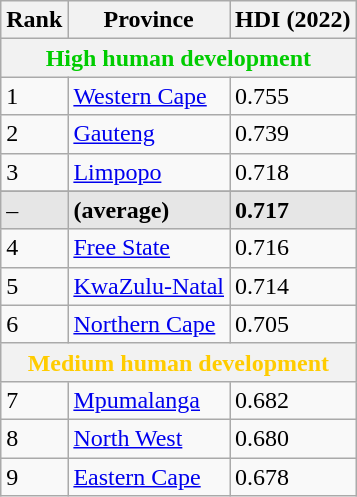<table class="wikitable sortable">
<tr>
<th>Rank</th>
<th>Province</th>
<th>HDI (2022)</th>
</tr>
<tr>
<th colspan="3" style="color:#0c0;">High human development</th>
</tr>
<tr>
<td>1</td>
<td><a href='#'>Western Cape</a></td>
<td>0.755</td>
</tr>
<tr>
<td>2</td>
<td><a href='#'>Gauteng</a></td>
<td>0.739</td>
</tr>
<tr>
<td>3</td>
<td><a href='#'>Limpopo </a></td>
<td>0.718</td>
</tr>
<tr>
</tr>
<tr style="background:#e6e6e6">
<td>–</td>
<td><strong> (average)</strong></td>
<td><strong> 0.717</strong></td>
</tr>
<tr>
<td>4</td>
<td><a href='#'>Free State</a></td>
<td>0.716</td>
</tr>
<tr>
<td>5</td>
<td><a href='#'>KwaZulu-Natal</a></td>
<td>0.714</td>
</tr>
<tr>
<td>6</td>
<td><a href='#'>Northern Cape</a></td>
<td>0.705</td>
</tr>
<tr>
<th colspan="3" style="color:#fc0;">Medium human development</th>
</tr>
<tr>
<td>7</td>
<td><a href='#'>Mpumalanga</a></td>
<td>0.682</td>
</tr>
<tr>
<td>8</td>
<td><a href='#'>North West</a></td>
<td>0.680</td>
</tr>
<tr>
<td>9</td>
<td><a href='#'>Eastern Cape</a></td>
<td>0.678</td>
</tr>
</table>
